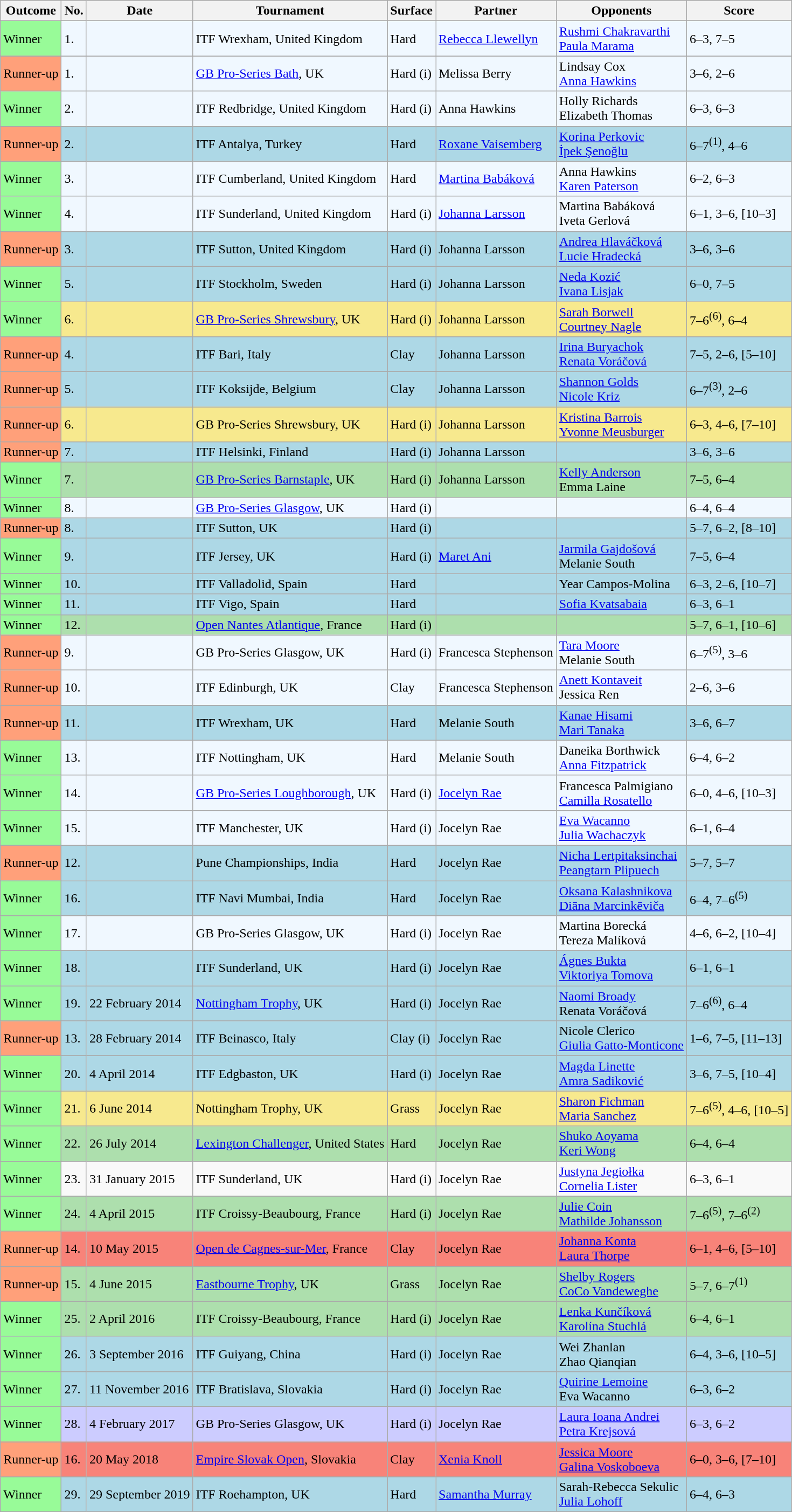<table class="wikitable sortable">
<tr>
<th>Outcome</th>
<th class="unsortable">No.</th>
<th>Date</th>
<th>Tournament</th>
<th>Surface</th>
<th>Partner</th>
<th>Opponents</th>
<th class="unsortable">Score</th>
</tr>
<tr bgcolor="#f0f8ff">
<td bgcolor="98FB98">Winner</td>
<td>1.</td>
<td></td>
<td>ITF Wrexham, United Kingdom</td>
<td>Hard</td>
<td> <a href='#'>Rebecca Llewellyn</a></td>
<td> <a href='#'>Rushmi Chakravarthi</a> <br>  <a href='#'>Paula Marama</a></td>
<td>6–3, 7–5</td>
</tr>
<tr>
</tr>
<tr bgcolor="#f0f8ff">
<td bgcolor="FFA07A">Runner-up</td>
<td>1.</td>
<td></td>
<td><a href='#'>GB Pro-Series Bath</a>, UK</td>
<td>Hard (i)</td>
<td> Melissa Berry</td>
<td> Lindsay Cox <br>  <a href='#'>Anna Hawkins</a></td>
<td>3–6, 2–6</td>
</tr>
<tr bgcolor="#f0f8ff">
<td bgcolor="98FB98">Winner</td>
<td>2.</td>
<td></td>
<td>ITF Redbridge, United Kingdom</td>
<td>Hard (i)</td>
<td> Anna Hawkins</td>
<td> Holly Richards <br>  Elizabeth Thomas</td>
<td>6–3, 6–3</td>
</tr>
<tr style="background:lightblue;">
<td bgcolor="FFA07A">Runner-up</td>
<td>2.</td>
<td></td>
<td>ITF Antalya, Turkey</td>
<td>Hard</td>
<td> <a href='#'>Roxane Vaisemberg</a></td>
<td> <a href='#'>Korina Perkovic</a> <br>  <a href='#'>İpek Şenoğlu</a></td>
<td>6–7<sup>(1)</sup>, 4–6</td>
</tr>
<tr bgcolor="#f0f8ff">
<td bgcolor="98FB98">Winner</td>
<td>3.</td>
<td></td>
<td>ITF Cumberland, United Kingdom</td>
<td>Hard</td>
<td> <a href='#'>Martina Babáková</a></td>
<td> Anna Hawkins <br>  <a href='#'>Karen Paterson</a></td>
<td>6–2, 6–3</td>
</tr>
<tr bgcolor="#f0f8ff">
<td bgcolor="98FB98">Winner</td>
<td>4.</td>
<td></td>
<td>ITF Sunderland, United Kingdom</td>
<td>Hard (i)</td>
<td> <a href='#'>Johanna Larsson</a></td>
<td> Martina Babáková <br>  Iveta Gerlová</td>
<td>6–1, 3–6, [10–3]</td>
</tr>
<tr style="background:lightblue;">
<td bgcolor="FFA07A">Runner-up</td>
<td>3.</td>
<td></td>
<td>ITF Sutton, United Kingdom</td>
<td>Hard (i)</td>
<td> Johanna Larsson</td>
<td> <a href='#'>Andrea Hlaváčková</a> <br>  <a href='#'>Lucie Hradecká</a></td>
<td>3–6, 3–6</td>
</tr>
<tr style="background:lightblue;">
<td bgcolor="98FB98">Winner</td>
<td>5.</td>
<td></td>
<td>ITF Stockholm, Sweden</td>
<td>Hard (i)</td>
<td> Johanna Larsson</td>
<td> <a href='#'>Neda Kozić</a> <br>  <a href='#'>Ivana Lisjak</a></td>
<td>6–0, 7–5</td>
</tr>
<tr style="background:#f7e98e;">
<td bgcolor="98FB98">Winner</td>
<td>6.</td>
<td></td>
<td><a href='#'>GB Pro-Series Shrewsbury</a>, UK</td>
<td>Hard (i)</td>
<td> Johanna Larsson</td>
<td> <a href='#'>Sarah Borwell</a> <br>  <a href='#'>Courtney Nagle</a></td>
<td>7–6<sup>(6)</sup>, 6–4</td>
</tr>
<tr style="background:lightblue;">
<td bgcolor="FFA07A">Runner-up</td>
<td>4.</td>
<td></td>
<td>ITF Bari, Italy</td>
<td>Clay</td>
<td> Johanna Larsson</td>
<td> <a href='#'>Irina Buryachok</a> <br>  <a href='#'>Renata Voráčová</a></td>
<td>7–5, 2–6, [5–10]</td>
</tr>
<tr style="background:lightblue;">
<td bgcolor="FFA07A">Runner-up</td>
<td>5.</td>
<td></td>
<td>ITF Koksijde, Belgium</td>
<td>Clay</td>
<td> Johanna Larsson</td>
<td> <a href='#'>Shannon Golds</a> <br>  <a href='#'>Nicole Kriz</a></td>
<td>6–7<sup>(3)</sup>, 2–6</td>
</tr>
<tr style="background:#f7e98e;">
<td bgcolor="FFA07A">Runner-up</td>
<td>6.</td>
<td></td>
<td>GB Pro-Series Shrewsbury, UK</td>
<td>Hard (i)</td>
<td> Johanna Larsson</td>
<td> <a href='#'>Kristina Barrois</a> <br>  <a href='#'>Yvonne Meusburger</a></td>
<td>6–3, 4–6, [7–10]</td>
</tr>
<tr style="background:lightblue;">
<td bgcolor="FFA07A">Runner-up</td>
<td>7.</td>
<td></td>
<td>ITF Helsinki, Finland</td>
<td>Hard (i)</td>
<td> Johanna Larsson</td>
<td>  <br>  </td>
<td>3–6, 3–6</td>
</tr>
<tr style="background:#addfad;">
<td bgcolor="98FB98">Winner</td>
<td>7.</td>
<td></td>
<td><a href='#'>GB Pro-Series Barnstaple</a>, UK</td>
<td>Hard (i)</td>
<td> Johanna Larsson</td>
<td> <a href='#'>Kelly Anderson</a> <br>  Emma Laine</td>
<td>7–5, 6–4</td>
</tr>
<tr bgcolor="#f0f8ff">
<td bgcolor="98FB98">Winner</td>
<td>8.</td>
<td></td>
<td><a href='#'>GB Pro-Series Glasgow</a>, UK</td>
<td>Hard (i)</td>
<td> </td>
<td>  <br>  </td>
<td>6–4, 6–4</td>
</tr>
<tr style="background:lightblue;">
<td bgcolor="FFA07A">Runner-up</td>
<td>8.</td>
<td></td>
<td>ITF Sutton, UK</td>
<td>Hard (i)</td>
<td> </td>
<td>  <br>  </td>
<td>5–7, 6–2, [8–10]</td>
</tr>
<tr style="background:lightblue;">
<td bgcolor="98FB98">Winner</td>
<td>9.</td>
<td></td>
<td>ITF Jersey, UK</td>
<td>Hard (i)</td>
<td> <a href='#'>Maret Ani</a></td>
<td> <a href='#'>Jarmila Gajdošová</a> <br>  Melanie South</td>
<td>7–5, 6–4</td>
</tr>
<tr style="background:lightblue;">
<td bgcolor="98FB98">Winner</td>
<td>10.</td>
<td></td>
<td>ITF Valladolid, Spain</td>
<td>Hard</td>
<td> </td>
<td> Year Campos-Molina <br>  </td>
<td>6–3, 2–6, [10–7]</td>
</tr>
<tr style="background:lightblue;">
<td bgcolor="98FB98">Winner</td>
<td>11.</td>
<td></td>
<td>ITF Vigo, Spain</td>
<td>Hard</td>
<td> </td>
<td> <a href='#'>Sofia Kvatsabaia</a> <br>  </td>
<td>6–3, 6–1</td>
</tr>
<tr style="background:#addfad;">
<td bgcolor="98FB98">Winner</td>
<td>12.</td>
<td></td>
<td><a href='#'>Open Nantes Atlantique</a>, France</td>
<td>Hard (i)</td>
<td> </td>
<td>  <br>  </td>
<td>5–7, 6–1, [10–6]</td>
</tr>
<tr bgcolor="#f0f8ff">
<td bgcolor="FFA07A">Runner-up</td>
<td>9.</td>
<td></td>
<td>GB Pro-Series Glasgow, UK</td>
<td>Hard (i)</td>
<td> Francesca Stephenson</td>
<td> <a href='#'>Tara Moore</a> <br>  Melanie South</td>
<td>6–7<sup>(5)</sup>, 3–6</td>
</tr>
<tr bgcolor="#f0f8ff">
<td bgcolor="FFA07A">Runner-up</td>
<td>10.</td>
<td></td>
<td>ITF Edinburgh, UK</td>
<td>Clay</td>
<td> Francesca Stephenson</td>
<td> <a href='#'>Anett Kontaveit</a> <br>  Jessica Ren</td>
<td>2–6, 3–6</td>
</tr>
<tr style="background:lightblue;">
<td bgcolor="FFA07A">Runner-up</td>
<td>11.</td>
<td></td>
<td>ITF Wrexham, UK</td>
<td>Hard</td>
<td> Melanie South</td>
<td> <a href='#'>Kanae Hisami</a> <br>  <a href='#'>Mari Tanaka</a></td>
<td>3–6, 6–7</td>
</tr>
<tr style="background:#f0f8ff;">
<td bgcolor="98FB98">Winner</td>
<td>13.</td>
<td></td>
<td>ITF Nottingham, UK</td>
<td>Hard</td>
<td> Melanie South</td>
<td> Daneika Borthwick <br>   <a href='#'>Anna Fitzpatrick</a></td>
<td>6–4, 6–2</td>
</tr>
<tr style="background:#f0f8ff;">
<td bgcolor="98FB98">Winner</td>
<td>14.</td>
<td></td>
<td><a href='#'>GB Pro-Series Loughborough</a>, UK</td>
<td>Hard (i)</td>
<td> <a href='#'>Jocelyn Rae</a></td>
<td> Francesca Palmigiano <br>  <a href='#'>Camilla Rosatello</a></td>
<td>6–0, 4–6, [10–3]</td>
</tr>
<tr style="background:#f0f8ff;">
<td bgcolor="98FB98">Winner</td>
<td>15.</td>
<td></td>
<td>ITF Manchester, UK</td>
<td>Hard (i)</td>
<td> Jocelyn Rae</td>
<td> <a href='#'>Eva Wacanno</a> <br>  <a href='#'>Julia Wachaczyk</a></td>
<td>6–1, 6–4</td>
</tr>
<tr style="background:lightblue;">
<td bgcolor="FFA07A">Runner-up</td>
<td>12.</td>
<td></td>
<td>Pune Championships, India</td>
<td>Hard</td>
<td> Jocelyn Rae</td>
<td> <a href='#'>Nicha Lertpitaksinchai</a> <br>   <a href='#'>Peangtarn Plipuech</a></td>
<td>5–7, 5–7</td>
</tr>
<tr style="background:lightblue;">
<td bgcolor="98FB98">Winner</td>
<td>16.</td>
<td></td>
<td>ITF Navi Mumbai, India</td>
<td>Hard</td>
<td> Jocelyn Rae</td>
<td> <a href='#'>Oksana Kalashnikova</a> <br>   <a href='#'>Diāna Marcinkēviča</a></td>
<td>6–4, 7–6<sup>(5)</sup></td>
</tr>
<tr style="background:#f0f8ff;">
<td bgcolor="98FB98">Winner</td>
<td>17.</td>
<td></td>
<td>GB Pro-Series Glasgow, UK</td>
<td>Hard (i)</td>
<td> Jocelyn Rae</td>
<td> Martina Borecká <br>  Tereza Malíková</td>
<td>4–6, 6–2, [10–4]</td>
</tr>
<tr style="background:lightblue;">
<td bgcolor="98FB98">Winner</td>
<td>18.</td>
<td></td>
<td>ITF Sunderland, UK</td>
<td>Hard (i)</td>
<td> Jocelyn Rae</td>
<td> <a href='#'>Ágnes Bukta</a> <br>   <a href='#'>Viktoriya Tomova</a></td>
<td>6–1, 6–1</td>
</tr>
<tr style="background:lightblue;">
<td bgcolor="98FB98">Winner</td>
<td>19.</td>
<td>22 February 2014</td>
<td><a href='#'>Nottingham Trophy</a>, UK</td>
<td>Hard (i)</td>
<td> Jocelyn Rae</td>
<td> <a href='#'>Naomi Broady</a> <br>   Renata Voráčová</td>
<td>7–6<sup>(6)</sup>, 6–4</td>
</tr>
<tr style="background:lightblue;">
<td bgcolor="FFA07A">Runner-up</td>
<td>13.</td>
<td>28 February 2014</td>
<td>ITF Beinasco, Italy</td>
<td>Clay (i)</td>
<td> Jocelyn Rae</td>
<td> Nicole Clerico <br>  <a href='#'>Giulia Gatto-Monticone</a></td>
<td>1–6, 7–5, [11–13]</td>
</tr>
<tr style="background:lightblue;">
<td bgcolor="98FB98">Winner</td>
<td>20.</td>
<td>4 April 2014</td>
<td>ITF Edgbaston, UK</td>
<td>Hard (i)</td>
<td> Jocelyn Rae</td>
<td> <a href='#'>Magda Linette</a> <br>  <a href='#'>Amra Sadiković</a></td>
<td>3–6, 7–5, [10–4]</td>
</tr>
<tr bgcolor=#F7E98E>
<td bgcolor="98FB98">Winner</td>
<td>21.</td>
<td>6 June 2014</td>
<td>Nottingham Trophy, UK</td>
<td>Grass</td>
<td> Jocelyn Rae</td>
<td> <a href='#'>Sharon Fichman</a> <br>  <a href='#'>Maria Sanchez</a></td>
<td>7–6<sup>(5)</sup>, 4–6, [10–5]</td>
</tr>
<tr style="background:#addfad;">
<td bgcolor="98FB98">Winner</td>
<td>22.</td>
<td>26 July 2014</td>
<td><a href='#'>Lexington Challenger</a>, United States</td>
<td>Hard</td>
<td> Jocelyn Rae</td>
<td> <a href='#'>Shuko Aoyama</a> <br>   <a href='#'>Keri Wong</a></td>
<td>6–4, 6–4</td>
</tr>
<tr>
<td bgcolor="98FB98">Winner</td>
<td>23.</td>
<td>31 January 2015</td>
<td>ITF Sunderland, UK</td>
<td>Hard (i)</td>
<td> Jocelyn Rae</td>
<td> <a href='#'>Justyna Jegiołka</a> <br>   <a href='#'>Cornelia Lister</a></td>
<td>6–3, 6–1</td>
</tr>
<tr style="background:#addfad;">
<td bgcolor="98FB98">Winner</td>
<td>24.</td>
<td>4 April 2015</td>
<td>ITF Croissy-Beaubourg, France</td>
<td>Hard (i)</td>
<td> Jocelyn Rae</td>
<td> <a href='#'>Julie Coin</a> <br>   <a href='#'>Mathilde Johansson</a></td>
<td>7–6<sup>(5)</sup>, 7–6<sup>(2)</sup></td>
</tr>
<tr style="background:#f88379;">
<td bgcolor="FFA07A">Runner-up</td>
<td>14.</td>
<td>10 May 2015</td>
<td><a href='#'>Open de Cagnes-sur-Mer</a>, France</td>
<td>Clay</td>
<td> Jocelyn Rae</td>
<td> <a href='#'>Johanna Konta</a> <br>  <a href='#'>Laura Thorpe</a></td>
<td>6–1, 4–6, [5–10]</td>
</tr>
<tr style="background:#addfad;">
<td bgcolor="FFA07A">Runner-up</td>
<td>15.</td>
<td>4 June 2015</td>
<td><a href='#'>Eastbourne Trophy</a>, UK</td>
<td>Grass</td>
<td> Jocelyn Rae</td>
<td> <a href='#'>Shelby Rogers</a> <br>  <a href='#'>CoCo Vandeweghe</a></td>
<td>5–7, 6–7<sup>(1)</sup></td>
</tr>
<tr style="background:#addfad;">
<td bgcolor="98FB98">Winner</td>
<td>25.</td>
<td>2 April 2016</td>
<td>ITF Croissy-Beaubourg, France</td>
<td>Hard (i)</td>
<td> Jocelyn Rae</td>
<td> <a href='#'>Lenka Kunčíková</a> <br>  <a href='#'>Karolína Stuchlá</a></td>
<td>6–4, 6–1</td>
</tr>
<tr style="background:lightblue;">
<td bgcolor="98FB98">Winner</td>
<td>26.</td>
<td>3 September 2016</td>
<td>ITF Guiyang, China</td>
<td>Hard (i)</td>
<td> Jocelyn Rae</td>
<td> Wei Zhanlan <br>  Zhao Qianqian</td>
<td>6–4, 3–6, [10–5]</td>
</tr>
<tr style="background:lightblue;">
<td bgcolor="98FB98">Winner</td>
<td>27.</td>
<td>11 November 2016</td>
<td>ITF Bratislava, Slovakia</td>
<td>Hard (i)</td>
<td> Jocelyn Rae</td>
<td> <a href='#'>Quirine Lemoine</a> <br>  Eva Wacanno</td>
<td>6–3, 6–2</td>
</tr>
<tr style="background:#ccccff;">
<td bgcolor="98FB98">Winner</td>
<td>28.</td>
<td>4 February 2017</td>
<td>GB Pro-Series Glasgow, UK</td>
<td>Hard (i)</td>
<td> Jocelyn Rae</td>
<td> <a href='#'>Laura Ioana Andrei</a> <br>  <a href='#'>Petra Krejsová</a></td>
<td>6–3, 6–2</td>
</tr>
<tr style="background:#f88379;">
<td bgcolor="FFA07A">Runner-up</td>
<td>16.</td>
<td>20 May 2018</td>
<td><a href='#'>Empire Slovak Open</a>, Slovakia</td>
<td>Clay</td>
<td> <a href='#'>Xenia Knoll</a></td>
<td> <a href='#'>Jessica Moore</a> <br>  <a href='#'>Galina Voskoboeva</a></td>
<td>6–0, 3–6, [7–10]</td>
</tr>
<tr style="background:lightblue;">
<td style="background:#98fb98;">Winner</td>
<td>29.</td>
<td>29 September 2019</td>
<td>ITF Roehampton, UK</td>
<td>Hard</td>
<td> <a href='#'>Samantha Murray</a></td>
<td> Sarah-Rebecca Sekulic <br>  <a href='#'>Julia Lohoff</a></td>
<td>6–4, 6–3</td>
</tr>
</table>
